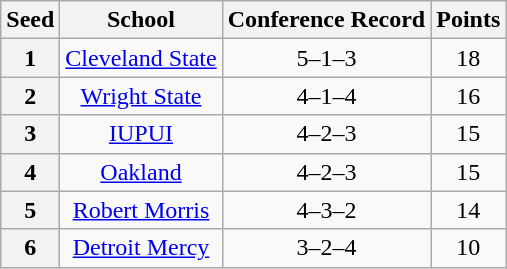<table class="wikitable" style="text-align:center">
<tr>
<th>Seed</th>
<th>School</th>
<th>Conference Record</th>
<th>Points</th>
</tr>
<tr>
<th>1</th>
<td><a href='#'>Cleveland State</a></td>
<td>5–1–3</td>
<td>18</td>
</tr>
<tr>
<th>2</th>
<td><a href='#'>Wright State</a></td>
<td>4–1–4</td>
<td>16</td>
</tr>
<tr>
<th>3</th>
<td><a href='#'>IUPUI</a></td>
<td>4–2–3</td>
<td>15</td>
</tr>
<tr>
<th>4</th>
<td><a href='#'>Oakland</a></td>
<td>4–2–3</td>
<td>15</td>
</tr>
<tr>
<th>5</th>
<td><a href='#'>Robert Morris</a></td>
<td>4–3–2</td>
<td>14</td>
</tr>
<tr>
<th>6</th>
<td><a href='#'>Detroit Mercy</a></td>
<td>3–2–4</td>
<td>10</td>
</tr>
</table>
